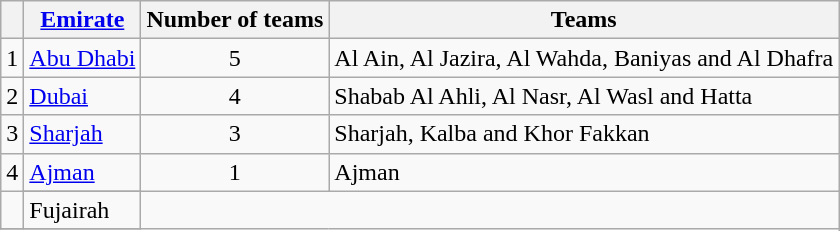<table class="wikitable">
<tr>
<th></th>
<th><a href='#'>Emirate</a></th>
<th>Number of teams</th>
<th>Teams</th>
</tr>
<tr>
<td>1</td>
<td> <a href='#'>Abu Dhabi</a></td>
<td align=center>5</td>
<td>Al Ain, Al Jazira, Al Wahda, Baniyas and Al Dhafra</td>
</tr>
<tr>
<td>2</td>
<td> <a href='#'>Dubai</a></td>
<td align=center>4</td>
<td>Shabab Al Ahli, Al Nasr, Al Wasl and Hatta</td>
</tr>
<tr>
<td>3</td>
<td> <a href='#'>Sharjah</a></td>
<td align=center>3</td>
<td>Sharjah, Kalba and Khor Fakkan</td>
</tr>
<tr>
<td rowspan="2">4</td>
<td> <a href='#'>Ajman</a></td>
<td rowspan="2" align=center>1</td>
<td>Ajman</td>
</tr>
<tr>
</tr>
<tr>
<td></td>
<td>Fujairah</td>
</tr>
<tr>
</tr>
</table>
